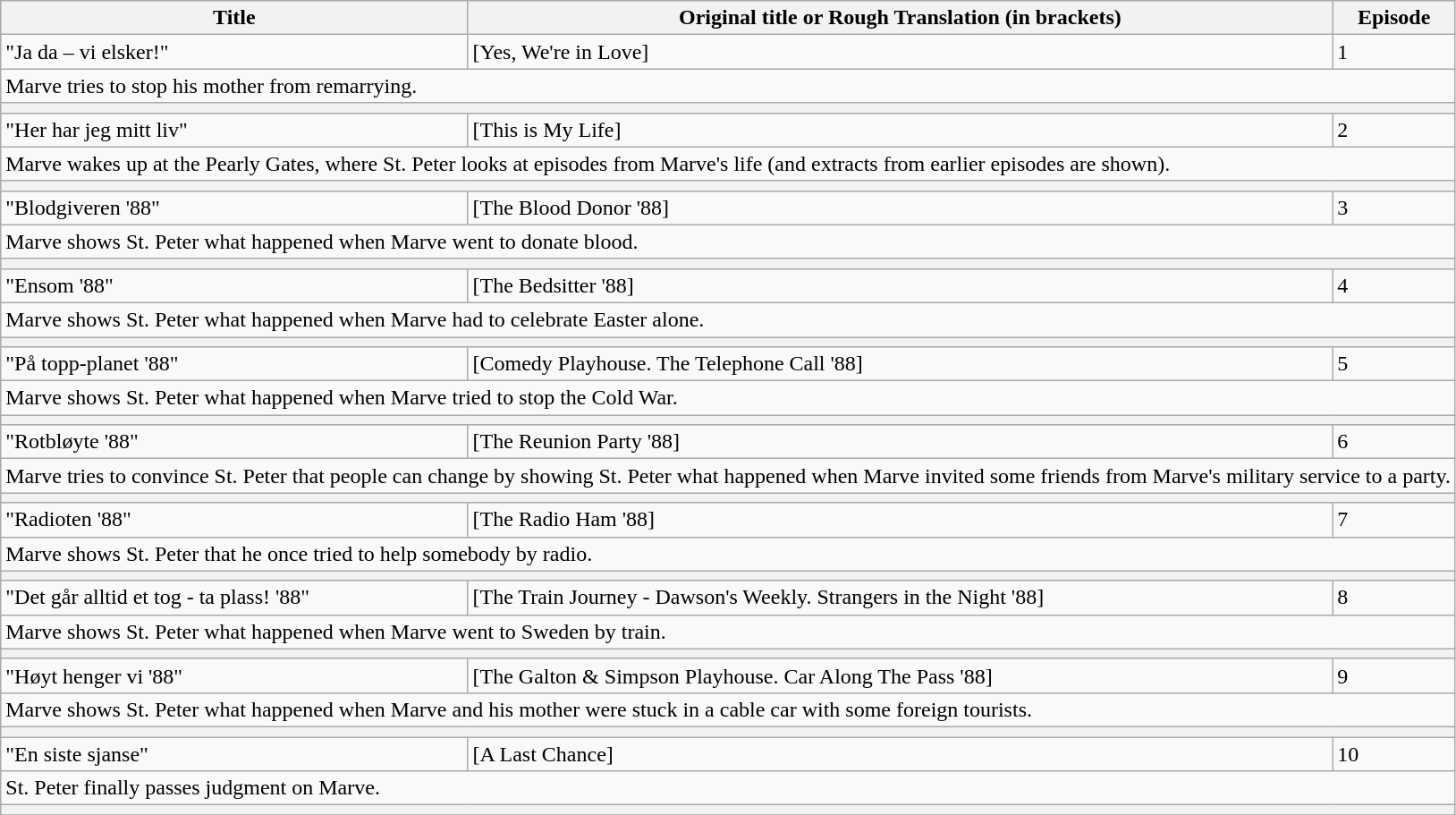<table class="wikitable">
<tr>
<th>Title</th>
<th>Original title or Rough Translation (in brackets)</th>
<th>Episode</th>
</tr>
<tr>
<td>"Ja da – vi elsker!"</td>
<td>[Yes, We're in Love]</td>
<td>1</td>
</tr>
<tr>
<td colspan="6">Marve tries to stop his mother from remarrying.</td>
</tr>
<tr>
<td colspan="6" bgcolor="#f2f2f2"></td>
</tr>
<tr>
<td>"Her har jeg mitt liv"</td>
<td>[This is My Life]</td>
<td>2</td>
</tr>
<tr>
<td colspan="6">Marve wakes up at the Pearly Gates, where St. Peter looks at episodes from Marve's life (and extracts from earlier episodes are shown).</td>
</tr>
<tr>
<td colspan="6" bgcolor="#f2f2f2"></td>
</tr>
<tr>
<td>"Blodgiveren '88"</td>
<td>[The Blood Donor '88]</td>
<td>3</td>
</tr>
<tr>
<td colspan="6">Marve shows St. Peter what happened when Marve went to donate blood.</td>
</tr>
<tr>
<td colspan="6" bgcolor="#f2f2f2"></td>
</tr>
<tr>
<td>"Ensom '88"</td>
<td>[The Bedsitter '88]</td>
<td>4</td>
</tr>
<tr>
<td colspan="6">Marve shows St. Peter what happened when Marve had to celebrate Easter alone.</td>
</tr>
<tr>
<td colspan="6" bgcolor="#f2f2f2"></td>
</tr>
<tr>
<td>"På topp-planet '88"</td>
<td>[Comedy Playhouse. The Telephone Call '88]</td>
<td>5</td>
</tr>
<tr>
<td colspan="6">Marve shows St. Peter what happened when Marve tried to stop the Cold War.</td>
</tr>
<tr>
<td colspan="6" bgcolor="#f2f2f2"></td>
</tr>
<tr>
<td>"Rotbløyte '88"</td>
<td>[The Reunion Party '88]</td>
<td>6</td>
</tr>
<tr>
<td colspan="6">Marve tries to convince St. Peter that people can change by showing St. Peter what happened when Marve invited some friends from Marve's military service to a party.</td>
</tr>
<tr>
<td colspan="6" bgcolor="#f2f2f2"></td>
</tr>
<tr>
<td>"Radioten '88"</td>
<td>[The Radio Ham '88]</td>
<td>7</td>
</tr>
<tr>
<td colspan="6">Marve shows St. Peter that he once tried to help somebody by radio.</td>
</tr>
<tr>
<td colspan="6" bgcolor="#f2f2f2"></td>
</tr>
<tr>
<td>"Det går alltid et tog - ta plass! '88"</td>
<td>[The Train Journey - Dawson's Weekly. Strangers in the Night '88]</td>
<td>8</td>
</tr>
<tr>
<td colspan="6">Marve shows St. Peter what happened when Marve went to Sweden by train.</td>
</tr>
<tr>
<td colspan="6" bgcolor="#f2f2f2"></td>
</tr>
<tr>
<td>"Høyt henger vi '88"</td>
<td>[The Galton & Simpson Playhouse. Car Along The Pass '88]</td>
<td>9</td>
</tr>
<tr>
<td colspan="6">Marve shows St. Peter what happened when Marve and his mother were stuck in a cable car with some foreign tourists.</td>
</tr>
<tr>
<td colspan="6" bgcolor="#f2f2f2"></td>
</tr>
<tr>
<td>"En siste sjanse"</td>
<td>[A Last Chance]</td>
<td>10</td>
</tr>
<tr>
<td colspan="6">St. Peter finally passes judgment on Marve.</td>
</tr>
<tr>
<td colspan="6" bgcolor="#f2f2f2"></td>
</tr>
<tr>
</tr>
</table>
